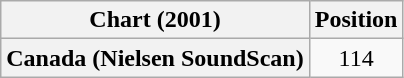<table class="wikitable plainrowheaders" style="text-align:center">
<tr>
<th scope="col">Chart (2001)</th>
<th scope="col">Position</th>
</tr>
<tr>
<th scope="row">Canada (Nielsen SoundScan)</th>
<td>114</td>
</tr>
</table>
